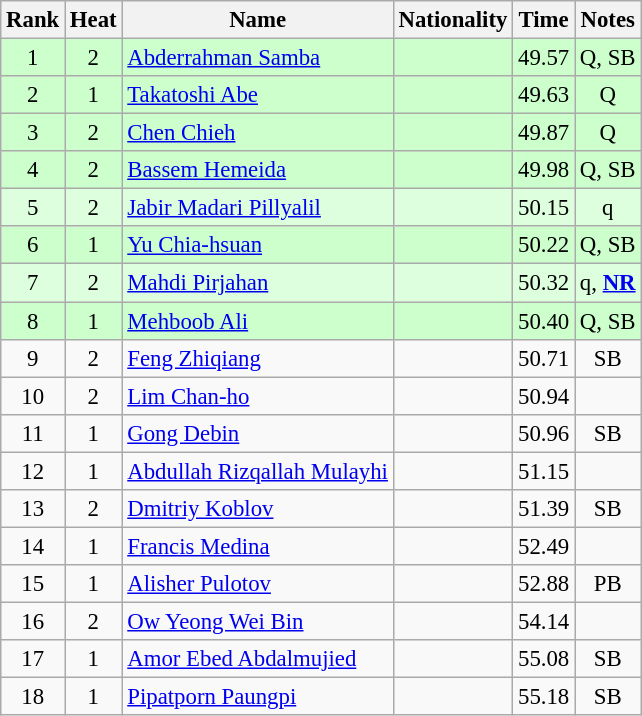<table class="wikitable sortable" style="text-align:center; font-size:95%">
<tr>
<th>Rank</th>
<th>Heat</th>
<th>Name</th>
<th>Nationality</th>
<th>Time</th>
<th>Notes</th>
</tr>
<tr bgcolor=ccffcc>
<td>1</td>
<td>2</td>
<td align=left><a href='#'>Abderrahman Samba</a></td>
<td align=left></td>
<td>49.57</td>
<td>Q, SB</td>
</tr>
<tr bgcolor=ccffcc>
<td>2</td>
<td>1</td>
<td align=left><a href='#'>Takatoshi Abe</a></td>
<td align=left></td>
<td>49.63</td>
<td>Q</td>
</tr>
<tr bgcolor=ccffcc>
<td>3</td>
<td>2</td>
<td align=left><a href='#'>Chen Chieh</a></td>
<td align=left></td>
<td>49.87</td>
<td>Q</td>
</tr>
<tr bgcolor=ccffcc>
<td>4</td>
<td>2</td>
<td align=left><a href='#'>Bassem Hemeida</a></td>
<td align=left></td>
<td>49.98</td>
<td>Q, SB</td>
</tr>
<tr bgcolor=ddffdd>
<td>5</td>
<td>2</td>
<td align=left><a href='#'>Jabir Madari Pillyalil</a></td>
<td align=left></td>
<td>50.15</td>
<td>q</td>
</tr>
<tr bgcolor=ccffcc>
<td>6</td>
<td>1</td>
<td align=left><a href='#'>Yu Chia-hsuan</a></td>
<td align=left></td>
<td>50.22</td>
<td>Q, SB</td>
</tr>
<tr bgcolor=ddffdd>
<td>7</td>
<td>2</td>
<td align=left><a href='#'>Mahdi Pirjahan</a></td>
<td align=left></td>
<td>50.32</td>
<td>q, <strong><a href='#'>NR</a></strong></td>
</tr>
<tr bgcolor=ccffcc>
<td>8</td>
<td>1</td>
<td align=left><a href='#'>Mehboob Ali</a></td>
<td align=left></td>
<td>50.40</td>
<td>Q, SB</td>
</tr>
<tr>
<td>9</td>
<td>2</td>
<td align=left><a href='#'>Feng Zhiqiang</a></td>
<td align=left></td>
<td>50.71</td>
<td>SB</td>
</tr>
<tr>
<td>10</td>
<td>2</td>
<td align=left><a href='#'>Lim Chan-ho</a></td>
<td align=left></td>
<td>50.94</td>
<td></td>
</tr>
<tr>
<td>11</td>
<td>1</td>
<td align=left><a href='#'>Gong Debin</a></td>
<td align=left></td>
<td>50.96</td>
<td>SB</td>
</tr>
<tr>
<td>12</td>
<td>1</td>
<td align=left><a href='#'>Abdullah Rizqallah Mulayhi</a></td>
<td align=left></td>
<td>51.15</td>
<td></td>
</tr>
<tr>
<td>13</td>
<td>2</td>
<td align=left><a href='#'>Dmitriy Koblov</a></td>
<td align=left></td>
<td>51.39</td>
<td>SB</td>
</tr>
<tr>
<td>14</td>
<td>1</td>
<td align=left><a href='#'>Francis Medina</a></td>
<td align=left></td>
<td>52.49</td>
<td></td>
</tr>
<tr>
<td>15</td>
<td>1</td>
<td align=left><a href='#'>Alisher Pulotov</a></td>
<td align=left></td>
<td>52.88</td>
<td>PB</td>
</tr>
<tr>
<td>16</td>
<td>2</td>
<td align=left><a href='#'>Ow Yeong Wei Bin</a></td>
<td align=left></td>
<td>54.14</td>
<td></td>
</tr>
<tr>
<td>17</td>
<td>1</td>
<td align=left><a href='#'>Amor Ebed Abdalmujied</a></td>
<td align=left></td>
<td>55.08</td>
<td>SB</td>
</tr>
<tr>
<td>18</td>
<td>1</td>
<td align=left><a href='#'>Pipatporn Paungpi</a></td>
<td align=left></td>
<td>55.18</td>
<td>SB</td>
</tr>
</table>
